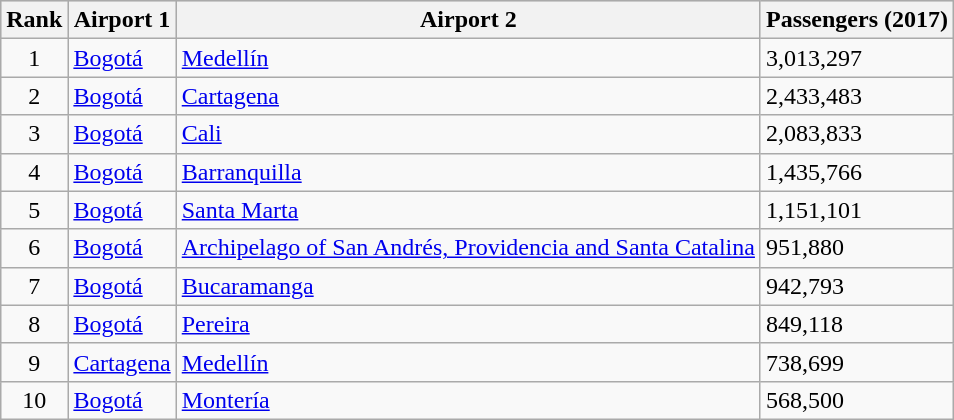<table class="wikitable sortable">
<tr style="background:lightgrey;">
<th>Rank</th>
<th>Airport 1</th>
<th>Airport 2</th>
<th>Passengers (2017)</th>
</tr>
<tr>
<td align=center>1</td>
<td> <a href='#'>Bogotá</a></td>
<td> <a href='#'>Medellín</a></td>
<td>3,013,297</td>
</tr>
<tr>
<td align=center>2</td>
<td> <a href='#'>Bogotá</a></td>
<td> <a href='#'>Cartagena</a></td>
<td>2,433,483</td>
</tr>
<tr>
<td align=center>3</td>
<td> <a href='#'>Bogotá</a></td>
<td> <a href='#'>Cali</a></td>
<td>2,083,833</td>
</tr>
<tr>
<td align=center>4</td>
<td> <a href='#'>Bogotá</a></td>
<td> <a href='#'>Barranquilla</a></td>
<td>1,435,766</td>
</tr>
<tr>
<td align=center>5</td>
<td> <a href='#'>Bogotá</a></td>
<td> <a href='#'>Santa Marta</a></td>
<td>1,151,101</td>
</tr>
<tr>
<td align=center>6</td>
<td> <a href='#'>Bogotá</a></td>
<td> <a href='#'>Archipelago of San Andrés, Providencia and Santa Catalina</a></td>
<td>951,880</td>
</tr>
<tr>
<td align=center>7</td>
<td> <a href='#'>Bogotá</a></td>
<td> <a href='#'>Bucaramanga</a></td>
<td>942,793</td>
</tr>
<tr>
<td align=center>8</td>
<td> <a href='#'>Bogotá</a></td>
<td> <a href='#'>Pereira</a></td>
<td>849,118</td>
</tr>
<tr>
<td align=center>9</td>
<td> <a href='#'>Cartagena</a></td>
<td> <a href='#'>Medellín</a></td>
<td>738,699</td>
</tr>
<tr>
<td align=center>10</td>
<td> <a href='#'>Bogotá</a></td>
<td> <a href='#'>Montería</a></td>
<td>568,500</td>
</tr>
</table>
